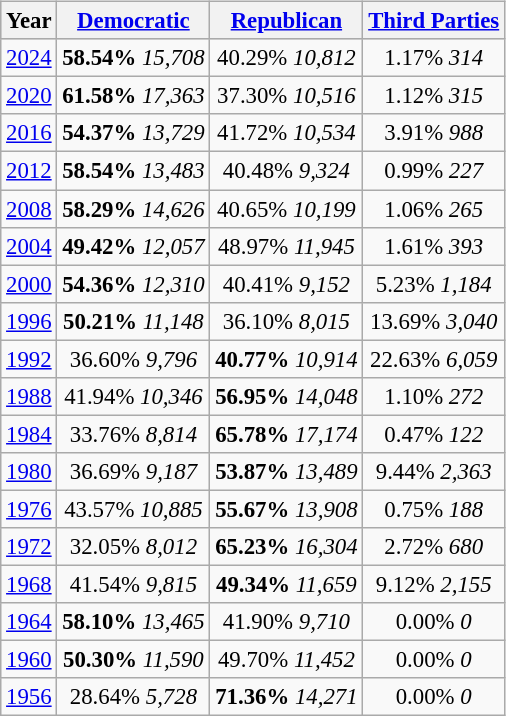<table class="wikitable"  style="float:right; margin:1em; font-size:95%;">
<tr style="background:lightgrey;">
<th>Year</th>
<th><a href='#'>Democratic</a></th>
<th><a href='#'>Republican</a></th>
<th><a href='#'>Third Parties</a></th>
</tr>
<tr>
<td align="center" ><a href='#'>2024</a></td>
<td align="center" ><strong>58.54%</strong> <em>15,708</em></td>
<td align="center" >40.29% <em>10,812</em></td>
<td align="center" >1.17% <em>314</em></td>
</tr>
<tr>
<td align="center" ><a href='#'>2020</a></td>
<td align="center" ><strong>61.58%</strong> <em>17,363</em></td>
<td align="center" >37.30% <em>10,516</em></td>
<td align="center" >1.12% <em>315</em></td>
</tr>
<tr>
<td align="center" ><a href='#'>2016</a></td>
<td align="center" ><strong>54.37%</strong> <em>13,729</em></td>
<td align="center" >41.72% <em>10,534</em></td>
<td align="center" >3.91% <em>988</em></td>
</tr>
<tr>
<td align="center" ><a href='#'>2012</a></td>
<td align="center" ><strong>58.54%</strong> <em>13,483</em></td>
<td align="center" >40.48% <em>9,324</em></td>
<td align="center" >0.99% <em>227</em></td>
</tr>
<tr>
<td align="center" ><a href='#'>2008</a></td>
<td align="center" ><strong>58.29%</strong> <em>14,626</em></td>
<td align="center" >40.65% <em>10,199</em></td>
<td align="center" >1.06% <em>265</em></td>
</tr>
<tr>
<td align="center" ><a href='#'>2004</a></td>
<td align="center" ><strong>49.42%</strong> <em>12,057</em></td>
<td align="center" >48.97% <em>11,945</em></td>
<td align="center" >1.61% <em>393</em></td>
</tr>
<tr>
<td align="center" ><a href='#'>2000</a></td>
<td align="center" ><strong>54.36%</strong> <em>12,310</em></td>
<td align="center" >40.41% <em>9,152</em></td>
<td align="center" >5.23% <em>1,184</em></td>
</tr>
<tr>
<td align="center" ><a href='#'>1996</a></td>
<td align="center" ><strong>50.21%</strong> <em>11,148</em></td>
<td align="center" >36.10% <em>8,015</em></td>
<td align="center" >13.69% <em>3,040</em></td>
</tr>
<tr>
<td align="center" ><a href='#'>1992</a></td>
<td align="center" >36.60% <em>9,796</em></td>
<td align="center" ><strong>40.77%</strong> <em>10,914</em></td>
<td align="center" >22.63% <em>6,059</em></td>
</tr>
<tr>
<td align="center" ><a href='#'>1988</a></td>
<td align="center" >41.94% <em>10,346</em></td>
<td align="center" ><strong>56.95%</strong> <em>14,048</em></td>
<td align="center" >1.10% <em>272</em></td>
</tr>
<tr>
<td align="center" ><a href='#'>1984</a></td>
<td align="center" >33.76% <em>8,814</em></td>
<td align="center" ><strong>65.78%</strong> <em>17,174</em></td>
<td align="center" >0.47% <em>122</em></td>
</tr>
<tr>
<td align="center" ><a href='#'>1980</a></td>
<td align="center" >36.69% <em>9,187</em></td>
<td align="center" ><strong>53.87%</strong> <em>13,489</em></td>
<td align="center" >9.44% <em>2,363</em></td>
</tr>
<tr>
<td align="center" ><a href='#'>1976</a></td>
<td align="center" >43.57% <em>10,885</em></td>
<td align="center" ><strong>55.67%</strong> <em>13,908</em></td>
<td align="center" >0.75% <em>188</em></td>
</tr>
<tr>
<td align="center" ><a href='#'>1972</a></td>
<td align="center" >32.05% <em>8,012</em></td>
<td align="center" ><strong>65.23%</strong> <em>16,304</em></td>
<td align="center" >2.72% <em>680</em></td>
</tr>
<tr>
<td align="center" ><a href='#'>1968</a></td>
<td align="center" >41.54% <em>9,815</em></td>
<td align="center" ><strong>49.34%</strong> <em>11,659</em></td>
<td align="center" >9.12% <em>2,155</em></td>
</tr>
<tr>
<td align="center" ><a href='#'>1964</a></td>
<td align="center" ><strong>58.10%</strong> <em>13,465</em></td>
<td align="center" >41.90% <em>9,710</em></td>
<td align="center" >0.00% <em>0</em></td>
</tr>
<tr>
<td align="center" ><a href='#'>1960</a></td>
<td align="center" ><strong>50.30%</strong> <em>11,590</em></td>
<td align="center" >49.70% <em>11,452</em></td>
<td align="center" >0.00% <em>0</em></td>
</tr>
<tr>
<td align="center" ><a href='#'>1956</a></td>
<td align="center" >28.64% <em>5,728</em></td>
<td align="center" ><strong>71.36%</strong> <em>14,271</em></td>
<td align="center" >0.00% <em>0</em></td>
</tr>
</table>
